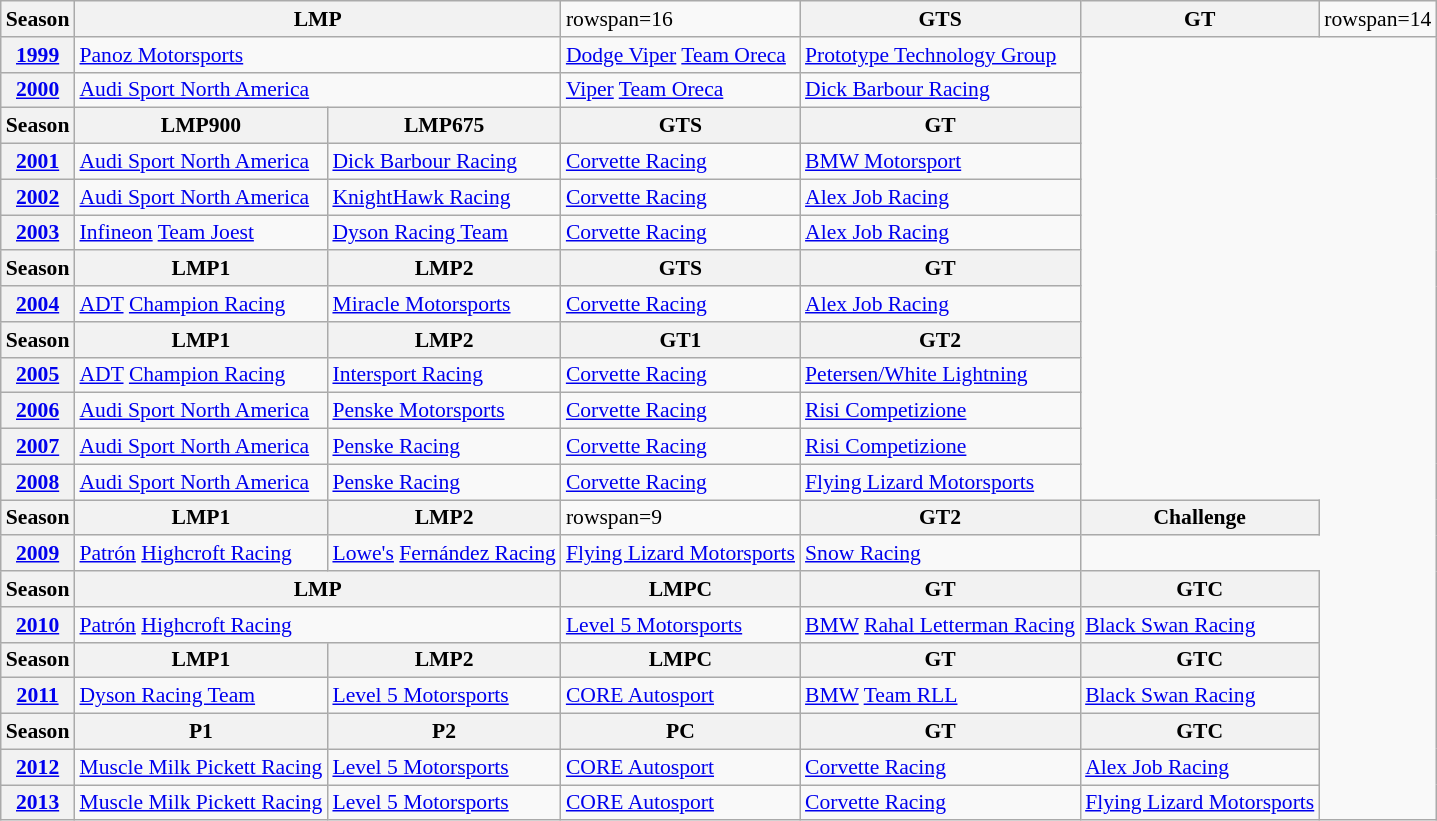<table class="wikitable" style="font-size: 90%;">
<tr>
<th>Season</th>
<th colspan=2>LMP</th>
<td>rowspan=16 </td>
<th>GTS</th>
<th>GT</th>
<td>rowspan=14 </td>
</tr>
<tr>
<th><a href='#'>1999</a></th>
<td colspan=2> <a href='#'>Panoz Motorsports</a></td>
<td> <a href='#'>Dodge Viper</a> <a href='#'>Team Oreca</a></td>
<td> <a href='#'>Prototype Technology Group</a></td>
</tr>
<tr>
<th><a href='#'>2000</a></th>
<td colspan=2> <a href='#'>Audi Sport North America</a></td>
<td> <a href='#'>Viper</a> <a href='#'>Team Oreca</a></td>
<td> <a href='#'>Dick Barbour Racing</a></td>
</tr>
<tr>
<th>Season</th>
<th>LMP900</th>
<th>LMP675</th>
<th>GTS</th>
<th>GT</th>
</tr>
<tr>
<th><a href='#'>2001</a></th>
<td> <a href='#'>Audi Sport North America</a></td>
<td> <a href='#'>Dick Barbour Racing</a></td>
<td> <a href='#'>Corvette Racing</a></td>
<td> <a href='#'>BMW Motorsport</a></td>
</tr>
<tr>
<th><a href='#'>2002</a></th>
<td> <a href='#'>Audi Sport North America</a></td>
<td> <a href='#'>KnightHawk Racing</a></td>
<td> <a href='#'>Corvette Racing</a></td>
<td> <a href='#'>Alex Job Racing</a></td>
</tr>
<tr>
<th><a href='#'>2003</a></th>
<td> <a href='#'>Infineon</a> <a href='#'>Team Joest</a></td>
<td> <a href='#'>Dyson Racing Team</a></td>
<td> <a href='#'>Corvette Racing</a></td>
<td> <a href='#'>Alex Job Racing</a></td>
</tr>
<tr>
<th>Season</th>
<th>LMP1</th>
<th>LMP2</th>
<th>GTS</th>
<th>GT</th>
</tr>
<tr>
<th><a href='#'>2004</a></th>
<td> <a href='#'>ADT</a> <a href='#'>Champion Racing</a></td>
<td> <a href='#'>Miracle Motorsports</a></td>
<td> <a href='#'>Corvette Racing</a></td>
<td> <a href='#'>Alex Job Racing</a></td>
</tr>
<tr>
<th>Season</th>
<th>LMP1</th>
<th>LMP2</th>
<th>GT1</th>
<th>GT2</th>
</tr>
<tr>
<th><a href='#'>2005</a></th>
<td> <a href='#'>ADT</a> <a href='#'>Champion Racing</a></td>
<td> <a href='#'>Intersport Racing</a></td>
<td> <a href='#'>Corvette Racing</a></td>
<td> <a href='#'>Petersen/White Lightning</a></td>
</tr>
<tr>
<th><a href='#'>2006</a></th>
<td> <a href='#'>Audi Sport North America</a></td>
<td> <a href='#'>Penske Motorsports</a></td>
<td> <a href='#'>Corvette Racing</a></td>
<td> <a href='#'>Risi Competizione</a></td>
</tr>
<tr>
<th><a href='#'>2007</a></th>
<td> <a href='#'>Audi Sport North America</a></td>
<td> <a href='#'>Penske Racing</a></td>
<td> <a href='#'>Corvette Racing</a></td>
<td> <a href='#'>Risi Competizione</a></td>
</tr>
<tr>
<th><a href='#'>2008</a></th>
<td> <a href='#'>Audi Sport North America</a></td>
<td> <a href='#'>Penske Racing</a></td>
<td> <a href='#'>Corvette Racing</a></td>
<td> <a href='#'>Flying Lizard Motorsports</a></td>
</tr>
<tr>
<th>Season</th>
<th>LMP1</th>
<th>LMP2</th>
<td>rowspan=9 </td>
<th>GT2</th>
<th>Challenge</th>
</tr>
<tr>
<th><a href='#'>2009</a></th>
<td> <a href='#'>Patrón</a> <a href='#'>Highcroft Racing</a></td>
<td> <a href='#'>Lowe's</a> <a href='#'>Fernández Racing</a></td>
<td> <a href='#'>Flying Lizard Motorsports</a></td>
<td> <a href='#'>Snow Racing</a></td>
</tr>
<tr>
<th>Season</th>
<th colspan=2>LMP</th>
<th>LMPC</th>
<th>GT</th>
<th>GTC</th>
</tr>
<tr>
<th><a href='#'>2010</a></th>
<td colspan=2> <a href='#'>Patrón</a> <a href='#'>Highcroft Racing</a></td>
<td> <a href='#'>Level 5 Motorsports</a></td>
<td> <a href='#'>BMW</a> <a href='#'>Rahal Letterman Racing</a></td>
<td> <a href='#'>Black Swan Racing</a></td>
</tr>
<tr>
<th>Season</th>
<th>LMP1</th>
<th>LMP2</th>
<th>LMPC</th>
<th>GT</th>
<th>GTC</th>
</tr>
<tr>
<th><a href='#'>2011</a></th>
<td> <a href='#'>Dyson Racing Team</a></td>
<td> <a href='#'>Level 5 Motorsports</a></td>
<td> <a href='#'>CORE Autosport</a></td>
<td> <a href='#'>BMW</a> <a href='#'>Team RLL</a></td>
<td> <a href='#'>Black Swan Racing</a></td>
</tr>
<tr>
<th>Season</th>
<th>P1</th>
<th>P2</th>
<th>PC</th>
<th>GT</th>
<th>GTC</th>
</tr>
<tr>
<th><a href='#'>2012</a></th>
<td> <a href='#'>Muscle Milk Pickett Racing</a></td>
<td> <a href='#'>Level 5 Motorsports</a></td>
<td> <a href='#'>CORE Autosport</a></td>
<td> <a href='#'>Corvette Racing</a></td>
<td> <a href='#'>Alex Job Racing</a></td>
</tr>
<tr>
<th><a href='#'>2013</a></th>
<td> <a href='#'>Muscle Milk Pickett Racing</a></td>
<td> <a href='#'>Level 5 Motorsports</a></td>
<td> <a href='#'>CORE Autosport</a></td>
<td> <a href='#'>Corvette Racing</a></td>
<td> <a href='#'>Flying Lizard Motorsports</a></td>
</tr>
</table>
